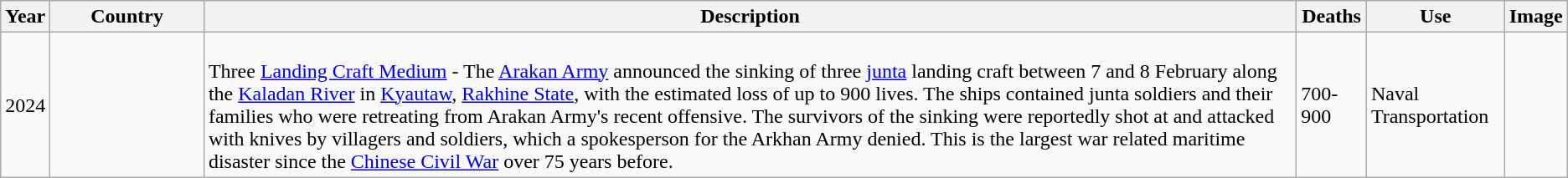<table class="wikitable sortable" style="display: inline-table;">
<tr>
<th data-sort-type="number">Year</th>
<th width=115px>Country</th>
<th>Description</th>
<th data-sort-type="number">Deaths</th>
<th>Use</th>
<th class="unsortable">Image</th>
</tr>
<tr>
<td>2024</td>
<td></td>
<td><br>Three <a href='#'>Landing Craft Medium</a> - The <a href='#'>Arakan Army</a> announced the sinking of three <a href='#'>junta</a> landing craft between 7 and 8 February along the <a href='#'>Kaladan River</a> in <a href='#'>Kyautaw</a>, <a href='#'>Rakhine State</a>, with the estimated loss of up to 900 lives. The ships contained junta soldiers and their families who were retreating from Arakan Army's recent offensive. The survivors of the sinking were reportedly shot at and attacked with knives by villagers and soldiers, which a spokesperson for the Arkhan Army denied. This is the largest war related maritime disaster since the <a href='#'>Chinese Civil War</a> over 75 years before.</td>
<td>700-900</td>
<td>Naval Transportation</td>
<td></td>
</tr>
</table>
